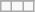<table class="wikitable">
<tr>
</tr>
<tr>
<td></td>
<td></td>
<td></td>
</tr>
</table>
